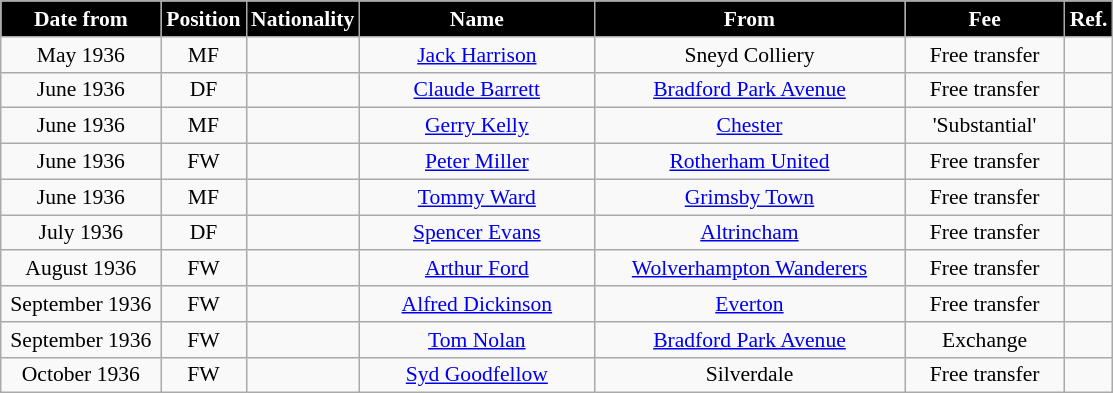<table class="wikitable" style="text-align:center; font-size:90%; ">
<tr>
<th style="background:#000000; color:white; width:100px;">Date from</th>
<th style="background:#000000; color:white; width:50px;">Position</th>
<th style="background:#000000; color:white; width:50px;">Nationality</th>
<th style="background:#000000; color:white; width:150px;">Name</th>
<th style="background:#000000; color:white; width:200px;">From</th>
<th style="background:#000000; color:white; width:100px;">Fee</th>
<th style="background:#000000; color:white; width:25px;">Ref.</th>
</tr>
<tr>
<td>May 1936</td>
<td>MF</td>
<td></td>
<td><a href='#'>Jack Harrison</a></td>
<td>Sneyd Colliery</td>
<td>Free transfer</td>
<td></td>
</tr>
<tr>
<td>June 1936</td>
<td>DF</td>
<td></td>
<td><a href='#'>Claude Barrett</a></td>
<td><a href='#'>Bradford Park Avenue</a></td>
<td>Free transfer</td>
<td></td>
</tr>
<tr>
<td>June 1936</td>
<td>MF</td>
<td></td>
<td><a href='#'>Gerry Kelly</a></td>
<td><a href='#'>Chester</a></td>
<td>'Substantial'</td>
<td></td>
</tr>
<tr>
<td>June 1936</td>
<td>FW</td>
<td></td>
<td><a href='#'>Peter Miller</a></td>
<td><a href='#'>Rotherham United</a></td>
<td>Free transfer</td>
<td></td>
</tr>
<tr>
<td>June 1936</td>
<td>MF</td>
<td></td>
<td><a href='#'>Tommy Ward</a></td>
<td><a href='#'>Grimsby Town</a></td>
<td>Free transfer</td>
<td></td>
</tr>
<tr>
<td>July 1936</td>
<td>DF</td>
<td></td>
<td><a href='#'>Spencer Evans</a></td>
<td><a href='#'>Altrincham</a></td>
<td>Free transfer</td>
<td></td>
</tr>
<tr>
<td>August 1936</td>
<td>FW</td>
<td></td>
<td><a href='#'>Arthur Ford</a></td>
<td><a href='#'>Wolverhampton Wanderers</a></td>
<td>Free transfer</td>
<td></td>
</tr>
<tr>
<td>September 1936</td>
<td>FW</td>
<td></td>
<td><a href='#'>Alfred Dickinson</a></td>
<td><a href='#'>Everton</a></td>
<td>Free transfer</td>
<td></td>
</tr>
<tr>
<td>September 1936</td>
<td>FW</td>
<td></td>
<td><a href='#'>Tom Nolan</a></td>
<td><a href='#'>Bradford Park Avenue</a></td>
<td>Exchange</td>
<td></td>
</tr>
<tr>
<td>October 1936</td>
<td>FW</td>
<td></td>
<td><a href='#'>Syd Goodfellow</a></td>
<td>Silverdale</td>
<td>Free transfer</td>
<td></td>
</tr>
</table>
